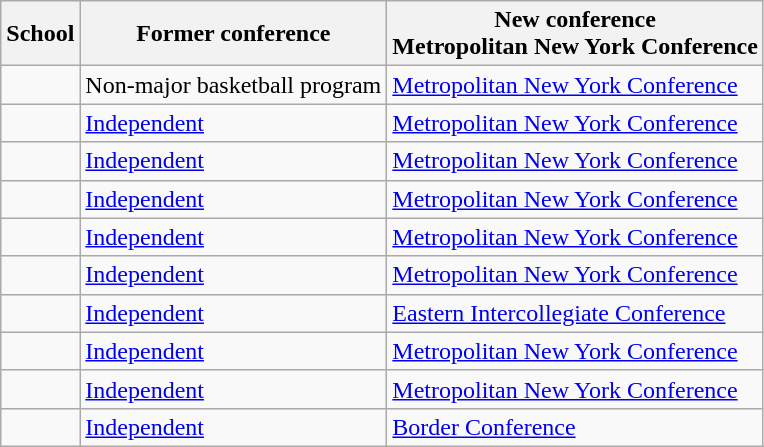<table class="wikitable sortable">
<tr>
<th>School</th>
<th>Former conference</th>
<th>New conference<br>Metropolitan New York Conference</th>
</tr>
<tr>
<td></td>
<td>Non-major basketball program</td>
<td><a href='#'>Metropolitan New York Conference</a></td>
</tr>
<tr>
<td></td>
<td><a href='#'>Independent</a></td>
<td><a href='#'>Metropolitan New York Conference</a></td>
</tr>
<tr>
<td></td>
<td><a href='#'>Independent</a></td>
<td><a href='#'>Metropolitan New York Conference</a></td>
</tr>
<tr>
<td></td>
<td><a href='#'>Independent</a></td>
<td><a href='#'>Metropolitan New York Conference</a></td>
</tr>
<tr>
<td></td>
<td><a href='#'>Independent</a></td>
<td><a href='#'>Metropolitan New York Conference</a></td>
</tr>
<tr>
<td></td>
<td><a href='#'>Independent</a></td>
<td><a href='#'>Metropolitan New York Conference</a></td>
</tr>
<tr>
<td></td>
<td><a href='#'>Independent</a></td>
<td><a href='#'>Eastern Intercollegiate Conference</a></td>
</tr>
<tr>
<td></td>
<td><a href='#'>Independent</a></td>
<td><a href='#'>Metropolitan New York Conference</a></td>
</tr>
<tr>
<td></td>
<td><a href='#'>Independent</a></td>
<td><a href='#'>Metropolitan New York Conference</a></td>
</tr>
<tr>
<td></td>
<td><a href='#'>Independent</a></td>
<td><a href='#'>Border Conference</a></td>
</tr>
</table>
